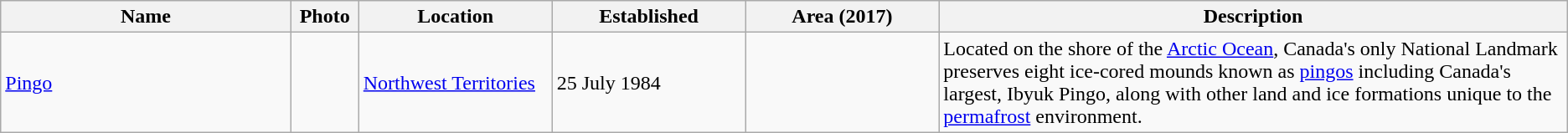<table class="wikitable">
<tr>
<th scope=col width=12%>Name</th>
<th scope=col width=1%px class="unsortable">Photo</th>
<th scope=col width=8%>Location</th>
<th scope=col width=8%>Established</th>
<th scope=col width=8%>Area (2017)</th>
<th scope=col width=26%>Description</th>
</tr>
<tr>
<td><a href='#'>Pingo</a></td>
<td></td>
<td><a href='#'>Northwest Territories</a><br><small></small></td>
<td>25 July 1984</td>
<td></td>
<td>Located on the shore of the <a href='#'>Arctic Ocean</a>, Canada's only National Landmark preserves eight ice-cored mounds known as <a href='#'>pingos</a> including Canada's largest, Ibyuk Pingo, along with other land and ice formations unique to the <a href='#'>permafrost</a> environment.</td>
</tr>
</table>
